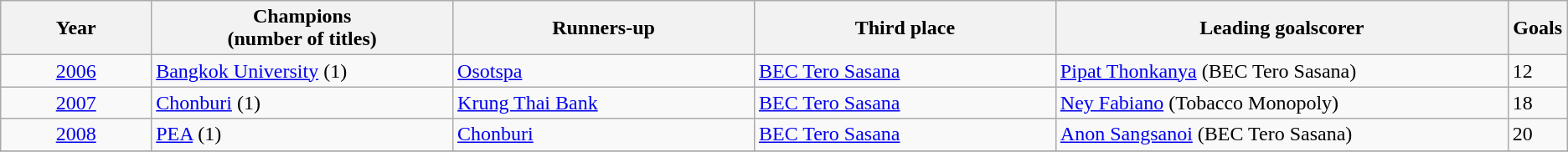<table class="wikitable">
<tr>
<th width=9%>Year</th>
<th width=18%>Champions<br>(number of titles)</th>
<th width=18%>Runners-up</th>
<th width=18%>Third place</th>
<th width=27%>Leading goalscorer</th>
<th width=1%>Goals</th>
</tr>
<tr>
<td align=center><a href='#'>2006</a></td>
<td><a href='#'>Bangkok University</a> (1)</td>
<td><a href='#'>Osotspa</a></td>
<td><a href='#'>BEC Tero Sasana</a></td>
<td><a href='#'>Pipat Thonkanya</a> (BEC Tero Sasana)</td>
<td>12</td>
</tr>
<tr>
<td align=center><a href='#'>2007</a></td>
<td><a href='#'>Chonburi</a> (1)</td>
<td><a href='#'>Krung Thai Bank</a></td>
<td><a href='#'>BEC Tero Sasana</a></td>
<td><a href='#'>Ney Fabiano</a> (Tobacco Monopoly)</td>
<td>18</td>
</tr>
<tr>
<td align=center><a href='#'>2008</a></td>
<td><a href='#'>PEA</a> (1)</td>
<td><a href='#'>Chonburi</a></td>
<td><a href='#'>BEC Tero Sasana</a></td>
<td><a href='#'>Anon Sangsanoi</a> (BEC Tero Sasana)</td>
<td>20</td>
</tr>
<tr>
</tr>
</table>
